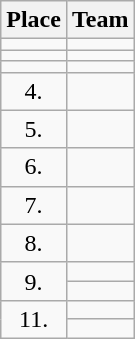<table class="wikitable">
<tr>
<th>Place</th>
<th>Team</th>
</tr>
<tr>
<td align="center"></td>
<td></td>
</tr>
<tr>
<td align="center"></td>
<td></td>
</tr>
<tr>
<td align="center"></td>
<td></td>
</tr>
<tr>
<td align="center">4.</td>
<td></td>
</tr>
<tr>
<td align="center">5.</td>
<td></td>
</tr>
<tr>
<td align="center">6.</td>
<td></td>
</tr>
<tr>
<td align="center">7.</td>
<td></td>
</tr>
<tr>
<td align="center">8.</td>
<td></td>
</tr>
<tr>
<td rowspan=2 align="center">9.</td>
<td></td>
</tr>
<tr>
<td></td>
</tr>
<tr>
<td rowspan=2 align="center">11.</td>
<td></td>
</tr>
<tr>
<td></td>
</tr>
</table>
